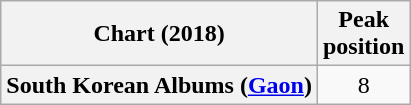<table class="wikitable sortable plainrowheaders" style="text-align:center">
<tr>
<th scope="col">Chart (2018)</th>
<th scope="col">Peak<br> position</th>
</tr>
<tr>
<th scope="row">South Korean Albums (<a href='#'>Gaon</a>)</th>
<td>8</td>
</tr>
</table>
